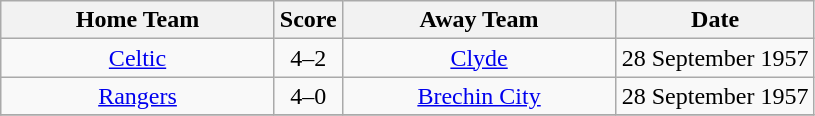<table class="wikitable" style="text-align:center;">
<tr>
<th width=175>Home Team</th>
<th width=20>Score</th>
<th width=175>Away Team</th>
<th width= 125>Date</th>
</tr>
<tr>
<td><a href='#'>Celtic</a></td>
<td>4–2</td>
<td><a href='#'>Clyde</a></td>
<td>28 September 1957</td>
</tr>
<tr>
<td><a href='#'>Rangers</a></td>
<td>4–0</td>
<td><a href='#'>Brechin City</a></td>
<td>28 September 1957</td>
</tr>
<tr>
</tr>
</table>
